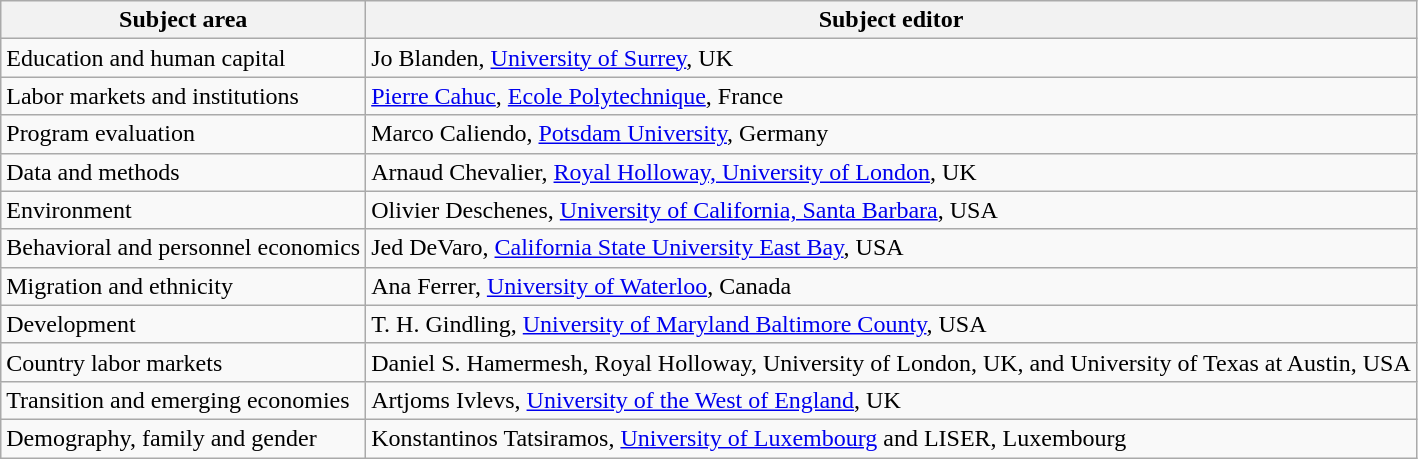<table class="wikitable">
<tr>
<th>Subject area</th>
<th>Subject editor</th>
</tr>
<tr>
<td>Education and human capital</td>
<td>Jo Blanden, <a href='#'>University of Surrey</a>, UK</td>
</tr>
<tr>
<td>Labor markets and institutions</td>
<td><a href='#'>Pierre Cahuc</a>, <a href='#'>Ecole Polytechnique</a>, France</td>
</tr>
<tr>
<td>Program evaluation</td>
<td>Marco Caliendo, <a href='#'>Potsdam University</a>, Germany</td>
</tr>
<tr>
<td>Data and methods</td>
<td>Arnaud Chevalier, <a href='#'>Royal Holloway, University of London</a>, UK</td>
</tr>
<tr>
<td>Environment</td>
<td>Olivier Deschenes, <a href='#'>University of California, Santa Barbara</a>, USA</td>
</tr>
<tr>
<td>Behavioral and personnel economics</td>
<td>Jed DeVaro, <a href='#'>California State University East Bay</a>, USA</td>
</tr>
<tr>
<td>Migration and ethnicity</td>
<td>Ana Ferrer, <a href='#'>University of Waterloo</a>, Canada</td>
</tr>
<tr>
<td>Development</td>
<td>T. H. Gindling, <a href='#'>University of Maryland Baltimore County</a>, USA</td>
</tr>
<tr>
<td>Country labor markets</td>
<td>Daniel S. Hamermesh, Royal Holloway, University of London, UK, and University of Texas at Austin, USA</td>
</tr>
<tr>
<td>Transition and emerging economies</td>
<td>Artjoms Ivlevs, <a href='#'>University of the West of England</a>, UK</td>
</tr>
<tr>
<td>Demography, family and gender</td>
<td>Konstantinos Tatsiramos, <a href='#'>University of Luxembourg</a> and LISER, Luxembourg</td>
</tr>
</table>
